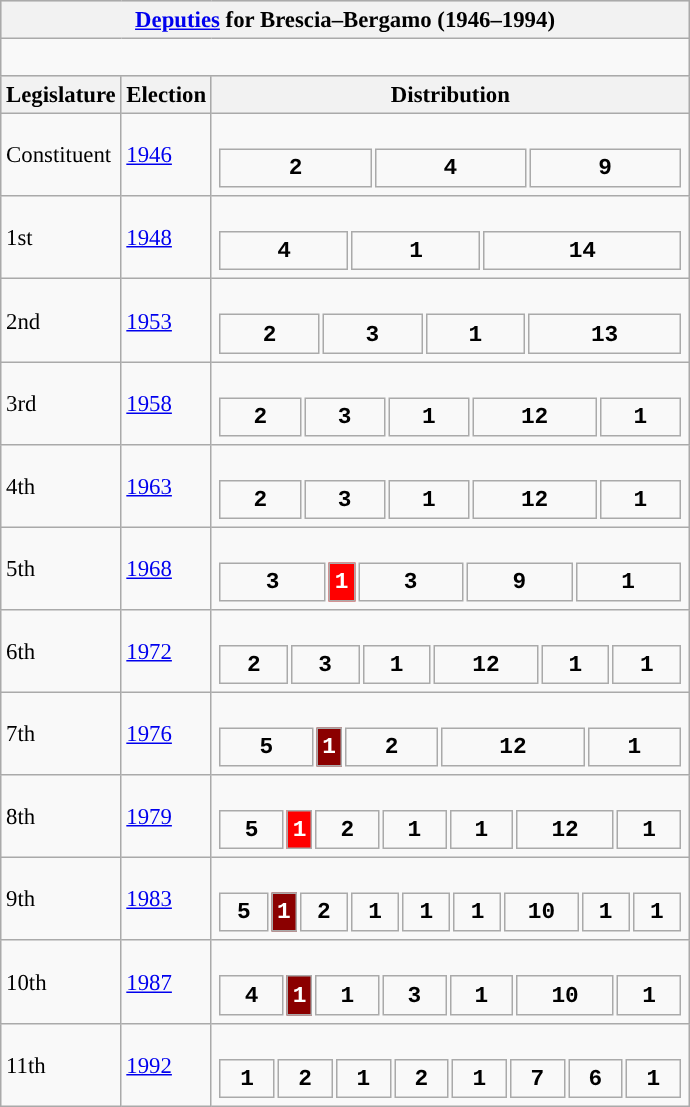<table class="wikitable" style="font-size:95%;">
<tr bgcolor="#CCCCCC">
<th colspan="3"><a href='#'>Deputies</a> for Brescia–Bergamo (1946–1994)</th>
</tr>
<tr>
<td colspan="3"><br>

















</td>
</tr>
<tr bgcolor="#CCCCCC">
<th>Legislature</th>
<th>Election</th>
<th>Distribution</th>
</tr>
<tr>
<td>Constituent</td>
<td><a href='#'>1946</a></td>
<td><br><table style="width:20.5em; font-size:100%; text-align:center; font-family:Courier New;">
<tr style="font-weight:bold">
<td style="background:">2</td>
<td style="background:">4</td>
<td style="background:">9</td>
</tr>
</table>
</td>
</tr>
<tr>
<td>1st</td>
<td><a href='#'>1948</a></td>
<td><br><table style="width:20.5em; font-size:100%; text-align:center; font-family:Courier New;">
<tr style="font-weight:bold">
<td style="background:">4</td>
<td style="background:">1</td>
<td style="background:">14</td>
</tr>
</table>
</td>
</tr>
<tr>
<td>2nd</td>
<td><a href='#'>1953</a></td>
<td><br><table style="width:20.5em; font-size:100%; text-align:center; font-family:Courier New;">
<tr style="font-weight:bold">
<td style="background:">2</td>
<td style="background:">3</td>
<td style="background:">1</td>
<td style="background:">13</td>
</tr>
</table>
</td>
</tr>
<tr>
<td>3rd</td>
<td><a href='#'>1958</a></td>
<td><br><table style="width:20.5em; font-size:100%; text-align:center; font-family:Courier New;">
<tr style="font-weight:bold">
<td style="background:">2</td>
<td style="background:">3</td>
<td style="background:">1</td>
<td style="background:">12</td>
<td style="background:">1</td>
</tr>
</table>
</td>
</tr>
<tr>
<td>4th</td>
<td><a href='#'>1963</a></td>
<td><br><table style="width:20.5em; font-size:100%; text-align:center; font-family:Courier New;">
<tr style="font-weight:bold">
<td style="background:">2</td>
<td style="background:">3</td>
<td style="background:">1</td>
<td style="background:">12</td>
<td style="background:">1</td>
</tr>
</table>
</td>
</tr>
<tr>
<td>5th</td>
<td><a href='#'>1968</a></td>
<td><br><table style="width:20.5em; font-size:100%; text-align:center; font-family:Courier New;">
<tr style="font-weight:bold">
<td style="background:">3</td>
<td style="background:red; width:5.88%; color:white;">1</td>
<td style="background:">3</td>
<td style="background:">9</td>
<td style="background:">1</td>
</tr>
</table>
</td>
</tr>
<tr>
<td>6th</td>
<td><a href='#'>1972</a></td>
<td><br><table style="width:20.5em; font-size:100%; text-align:center; font-family:Courier New;">
<tr style="font-weight:bold">
<td style="background:">2</td>
<td style="background:">3</td>
<td style="background:">1</td>
<td style="background:">12</td>
<td style="background:">1</td>
<td style="background:">1</td>
</tr>
</table>
</td>
</tr>
<tr>
<td>7th</td>
<td><a href='#'>1976</a></td>
<td><br><table style="width:20.5em; font-size:100%; text-align:center; font-family:Courier New;">
<tr style="font-weight:bold">
<td style="background:">5</td>
<td style="background:darkred; width:4.76%; color:white;">1</td>
<td style="background:">2</td>
<td style="background:">12</td>
<td style="background:">1</td>
</tr>
</table>
</td>
</tr>
<tr>
<td>8th</td>
<td><a href='#'>1979</a></td>
<td><br><table style="width:20.5em; font-size:100%; text-align:center; font-family:Courier New;">
<tr style="font-weight:bold">
<td style="background:">5</td>
<td style="background:red; width:4.35%; color:white;">1</td>
<td style="background:">2</td>
<td style="background:">1</td>
<td style="background:">1</td>
<td style="background:">12</td>
<td style="background:">1</td>
</tr>
</table>
</td>
</tr>
<tr>
<td>9th</td>
<td><a href='#'>1983</a></td>
<td><br><table style="width:20.5em; font-size:100%; text-align:center; font-family:Courier New;">
<tr style="font-weight:bold">
<td style="background:">5</td>
<td style="background:darkred; width:4.35%; color:white;">1</td>
<td style="background:">2</td>
<td style="background:">1</td>
<td style="background:">1</td>
<td style="background:">1</td>
<td style="background:">10</td>
<td style="background:">1</td>
<td style="background:">1</td>
</tr>
</table>
</td>
</tr>
<tr>
<td>10th</td>
<td><a href='#'>1987</a></td>
<td><br><table style="width:20.5em; font-size:100%; text-align:center; font-family:Courier New;">
<tr style="font-weight:bold">
<td style="background:">4</td>
<td style="background:darkred; width:4.76%; color:white;">1</td>
<td style="background:">1</td>
<td style="background:">3</td>
<td style="background:">1</td>
<td style="background:">10</td>
<td style="background:">1</td>
</tr>
</table>
</td>
</tr>
<tr>
<td>11th</td>
<td><a href='#'>1992</a></td>
<td><br><table style="width:20.5em; font-size:100%; text-align:center; font-family:Courier New;">
<tr style="font-weight:bold">
<td style="background:">1</td>
<td style="background:">2</td>
<td style="background:">1</td>
<td style="background:">2</td>
<td style="background:">1</td>
<td style="background:">7</td>
<td style="background:">6</td>
<td style="background:">1</td>
</tr>
</table>
</td>
</tr>
</table>
